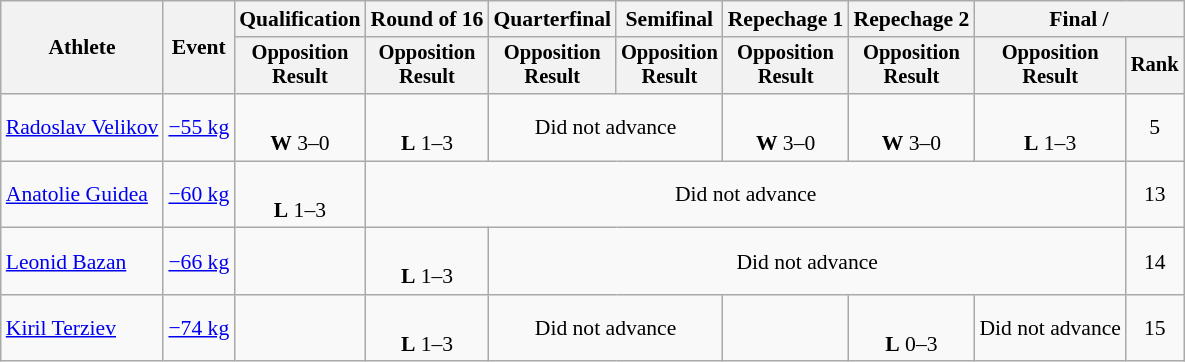<table class="wikitable" style="font-size:90%">
<tr>
<th rowspan="2">Athlete</th>
<th rowspan="2">Event</th>
<th>Qualification</th>
<th>Round of 16</th>
<th>Quarterfinal</th>
<th>Semifinal</th>
<th>Repechage 1</th>
<th>Repechage 2</th>
<th colspan=2>Final / </th>
</tr>
<tr style="font-size: 95%">
<th>Opposition<br>Result</th>
<th>Opposition<br>Result</th>
<th>Opposition<br>Result</th>
<th>Opposition<br>Result</th>
<th>Opposition<br>Result</th>
<th>Opposition<br>Result</th>
<th>Opposition<br>Result</th>
<th>Rank</th>
</tr>
<tr align=center>
<td align=left><a href='#'>Radoslav Velikov</a></td>
<td align=left><a href='#'>−55 kg</a></td>
<td><br><strong>W</strong> 3–0 <sup></sup></td>
<td><br><strong>L</strong> 1–3 <sup></sup></td>
<td colspan=2>Did not advance</td>
<td><br><strong>W</strong> 3–0 <sup></sup></td>
<td><br><strong>W</strong> 3–0 <sup></sup></td>
<td><br><strong>L</strong> 1–3 <sup></sup></td>
<td>5</td>
</tr>
<tr align=center>
<td align=left><a href='#'>Anatolie Guidea</a></td>
<td align=left><a href='#'>−60 kg</a></td>
<td><br><strong>L</strong> 1–3 <sup></sup></td>
<td colspan=6>Did not advance</td>
<td>13</td>
</tr>
<tr align=center>
<td align=left><a href='#'>Leonid Bazan</a></td>
<td align=left><a href='#'>−66 kg</a></td>
<td></td>
<td><br><strong>L</strong> 1–3 <sup></sup></td>
<td colspan=5>Did not advance</td>
<td>14</td>
</tr>
<tr align=center>
<td align=left><a href='#'>Kiril Terziev</a></td>
<td align=left><a href='#'>−74 kg</a></td>
<td></td>
<td><br><strong>L</strong> 1–3 <sup></sup></td>
<td colspan=2>Did not advance</td>
<td></td>
<td><br><strong>L</strong> 0–3 <sup></sup></td>
<td>Did not advance</td>
<td>15</td>
</tr>
</table>
